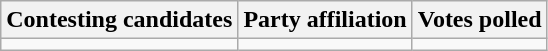<table class="wikitable sortable">
<tr>
<th>Contesting candidates</th>
<th>Party affiliation</th>
<th>Votes polled</th>
</tr>
<tr>
<td></td>
<td></td>
<td></td>
</tr>
</table>
